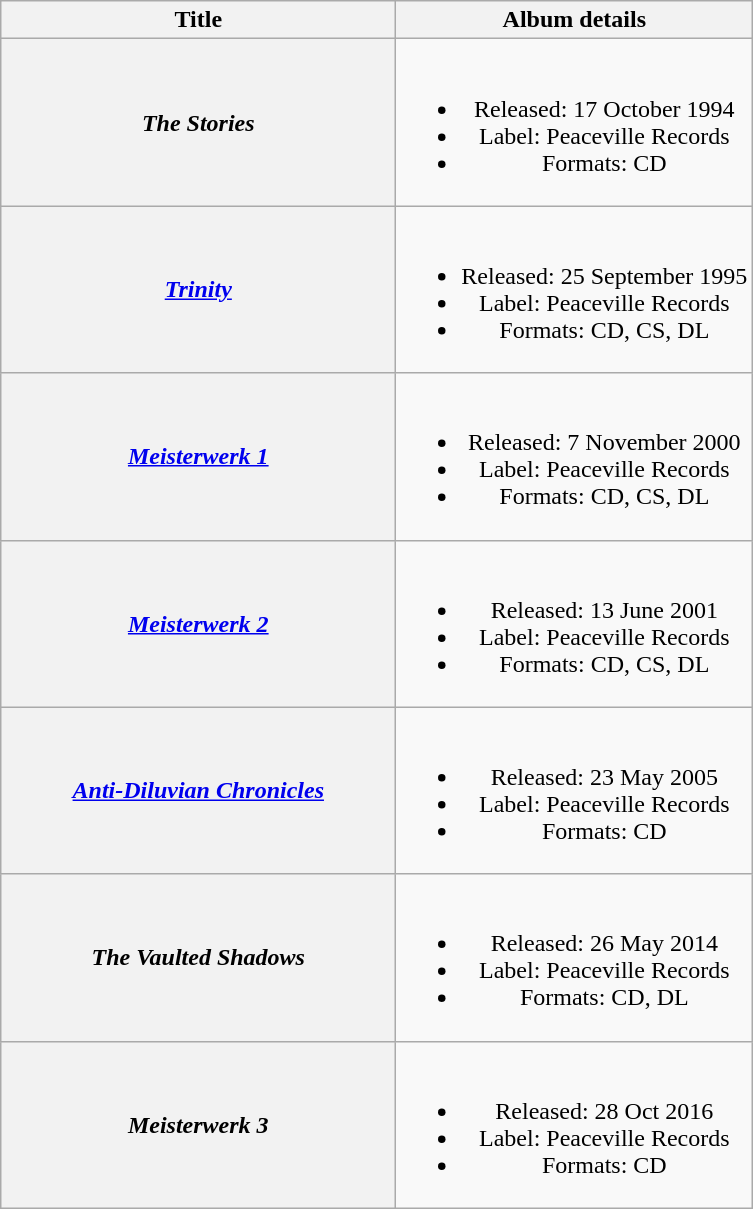<table class="wikitable plainrowheaders" style="text-align:center;">
<tr>
<th scope="col" style="width:16em;">Title</th>
<th scope="col">Album details</th>
</tr>
<tr>
<th scope="row"><em>The Stories</em></th>
<td><br><ul><li>Released: 17 October 1994</li><li>Label: Peaceville Records</li><li>Formats: CD</li></ul></td>
</tr>
<tr>
<th scope="row"><em><a href='#'>Trinity</a></em></th>
<td><br><ul><li>Released: 25 September 1995</li><li>Label: Peaceville Records</li><li>Formats: CD, CS, DL</li></ul></td>
</tr>
<tr>
<th scope="row"><em><a href='#'>Meisterwerk 1</a></em></th>
<td><br><ul><li>Released: 7 November 2000</li><li>Label: Peaceville Records</li><li>Formats: CD, CS, DL</li></ul></td>
</tr>
<tr>
<th scope="row"><em><a href='#'>Meisterwerk 2</a></em></th>
<td><br><ul><li>Released: 13 June 2001</li><li>Label: Peaceville Records</li><li>Formats: CD, CS, DL</li></ul></td>
</tr>
<tr>
<th scope="row"><em><a href='#'>Anti-Diluvian Chronicles</a></em></th>
<td><br><ul><li>Released: 23 May 2005</li><li>Label: Peaceville Records</li><li>Formats: CD</li></ul></td>
</tr>
<tr>
<th scope="row"><em>The Vaulted Shadows</em></th>
<td><br><ul><li>Released: 26 May 2014</li><li>Label: Peaceville Records</li><li>Formats: CD, DL</li></ul></td>
</tr>
<tr>
<th scope="row"><em>Meisterwerk 3</em></th>
<td><br><ul><li>Released: 28 Oct 2016</li><li>Label: Peaceville Records</li><li>Formats: CD</li></ul></td>
</tr>
</table>
